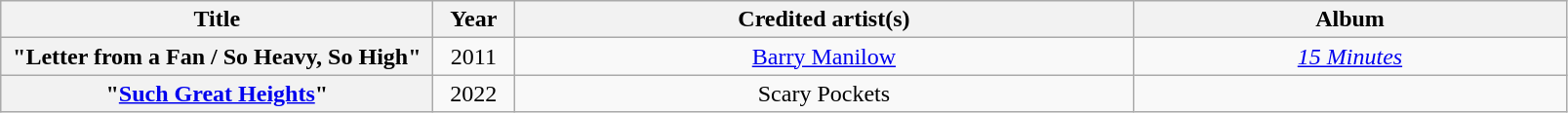<table class="wikitable plainrowheaders" style="text-align:center;">
<tr>
<th scope="col" style="width:18em;">Title</th>
<th scope="col" style="width:3em;">Year</th>
<th scope="col" style="width:26em;">Credited artist(s)</th>
<th scope="col" style="width:18em;">Album</th>
</tr>
<tr>
<th scope="row">"Letter from a Fan / So Heavy, So High"</th>
<td>2011</td>
<td><a href='#'>Barry Manilow</a><br> </td>
<td><em><a href='#'>15 Minutes</a></em></td>
</tr>
<tr>
<th scope="row">"<a href='#'>Such Great Heights</a>"</th>
<td>2022</td>
<td>Scary Pockets<br> </td>
<td></td>
</tr>
</table>
